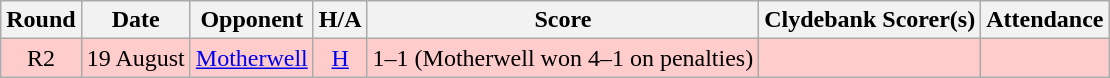<table class="wikitable" style="text-align:center">
<tr>
<th>Round</th>
<th>Date</th>
<th>Opponent</th>
<th>H/A</th>
<th>Score</th>
<th>Clydebank Scorer(s)</th>
<th>Attendance</th>
</tr>
<tr bgcolor=#FFCCCC>
<td>R2</td>
<td align=left>19 August</td>
<td align=left><a href='#'>Motherwell</a></td>
<td><a href='#'>H</a></td>
<td>1–1 (Motherwell won 4–1 on penalties)</td>
<td align=left></td>
<td></td>
</tr>
</table>
